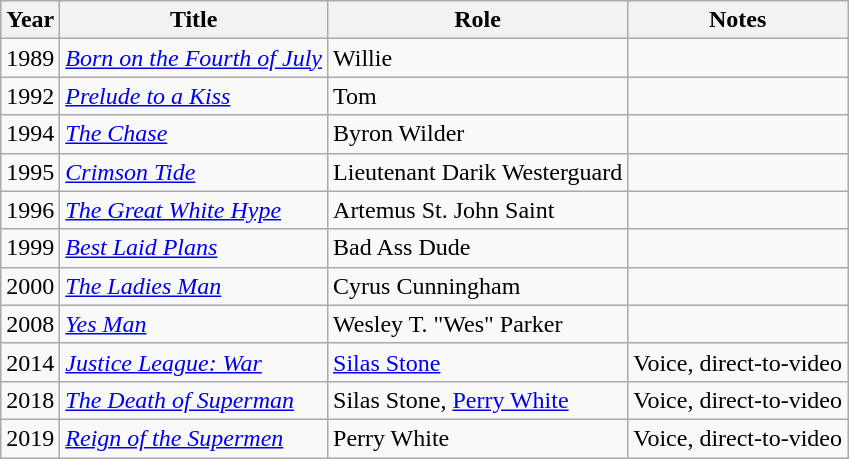<table class="wikitable sortable">
<tr>
<th>Year</th>
<th>Title</th>
<th>Role</th>
<th>Notes</th>
</tr>
<tr>
<td>1989</td>
<td><em><a href='#'>Born on the Fourth of July</a></em></td>
<td>Willie</td>
<td></td>
</tr>
<tr>
<td>1992</td>
<td><em><a href='#'>Prelude to a Kiss</a></em></td>
<td>Tom</td>
<td></td>
</tr>
<tr>
<td>1994</td>
<td><em><a href='#'>The Chase</a></em></td>
<td>Byron Wilder</td>
<td></td>
</tr>
<tr>
<td>1995</td>
<td><em><a href='#'>Crimson Tide</a></em></td>
<td>Lieutenant Darik Westerguard</td>
<td></td>
</tr>
<tr>
<td>1996</td>
<td><em><a href='#'>The Great White Hype</a></em></td>
<td>Artemus St. John Saint</td>
<td></td>
</tr>
<tr>
<td>1999</td>
<td><em><a href='#'>Best Laid Plans</a></em></td>
<td>Bad Ass Dude</td>
<td></td>
</tr>
<tr>
<td>2000</td>
<td><em><a href='#'>The Ladies Man</a></em></td>
<td>Cyrus Cunningham</td>
<td></td>
</tr>
<tr>
<td>2008</td>
<td><em><a href='#'>Yes Man</a></em></td>
<td>Wesley T. "Wes" Parker</td>
<td></td>
</tr>
<tr>
<td>2014</td>
<td><em><a href='#'>Justice League: War</a></em></td>
<td><a href='#'>Silas Stone</a></td>
<td>Voice, direct-to-video</td>
</tr>
<tr>
<td>2018</td>
<td><em><a href='#'>The Death of Superman</a></em></td>
<td>Silas Stone, <a href='#'>Perry White</a></td>
<td>Voice, direct-to-video</td>
</tr>
<tr>
<td>2019</td>
<td><em><a href='#'>Reign of the Supermen</a></em></td>
<td>Perry White</td>
<td>Voice, direct-to-video</td>
</tr>
</table>
